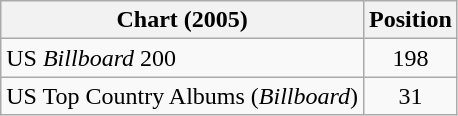<table class="wikitable sortable">
<tr>
<th>Chart (2005)</th>
<th>Position</th>
</tr>
<tr>
<td>US <em>Billboard</em> 200</td>
<td align="center">198</td>
</tr>
<tr>
<td>US Top Country Albums (<em>Billboard</em>)</td>
<td align="center">31</td>
</tr>
</table>
